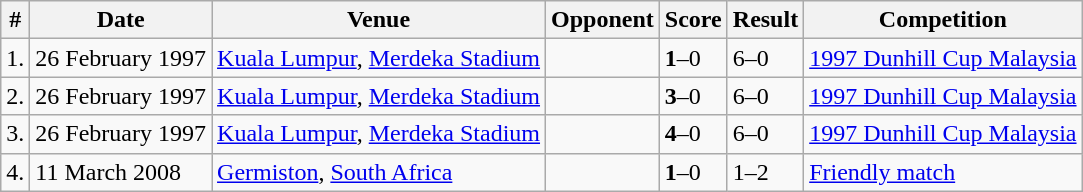<table class="wikitable">
<tr>
<th>#</th>
<th>Date</th>
<th>Venue</th>
<th>Opponent</th>
<th>Score</th>
<th>Result</th>
<th>Competition</th>
</tr>
<tr>
<td>1.</td>
<td>26 February 1997</td>
<td><a href='#'>Kuala Lumpur</a>, <a href='#'>Merdeka Stadium</a></td>
<td></td>
<td><strong>1</strong>–0</td>
<td>6–0</td>
<td><a href='#'>1997 Dunhill Cup Malaysia</a></td>
</tr>
<tr>
<td>2.</td>
<td>26 February 1997</td>
<td><a href='#'>Kuala Lumpur</a>, <a href='#'>Merdeka Stadium</a></td>
<td></td>
<td><strong>3</strong>–0</td>
<td>6–0</td>
<td><a href='#'>1997 Dunhill Cup Malaysia</a></td>
</tr>
<tr>
<td>3.</td>
<td>26 February 1997</td>
<td><a href='#'>Kuala Lumpur</a>, <a href='#'>Merdeka Stadium</a></td>
<td></td>
<td><strong>4</strong>–0</td>
<td>6–0</td>
<td><a href='#'>1997 Dunhill Cup Malaysia</a></td>
</tr>
<tr>
<td>4.</td>
<td>11 March 2008</td>
<td><a href='#'>Germiston</a>, <a href='#'>South Africa</a></td>
<td></td>
<td><strong>1</strong>–0</td>
<td>1–2</td>
<td><a href='#'>Friendly match</a></td>
</tr>
</table>
